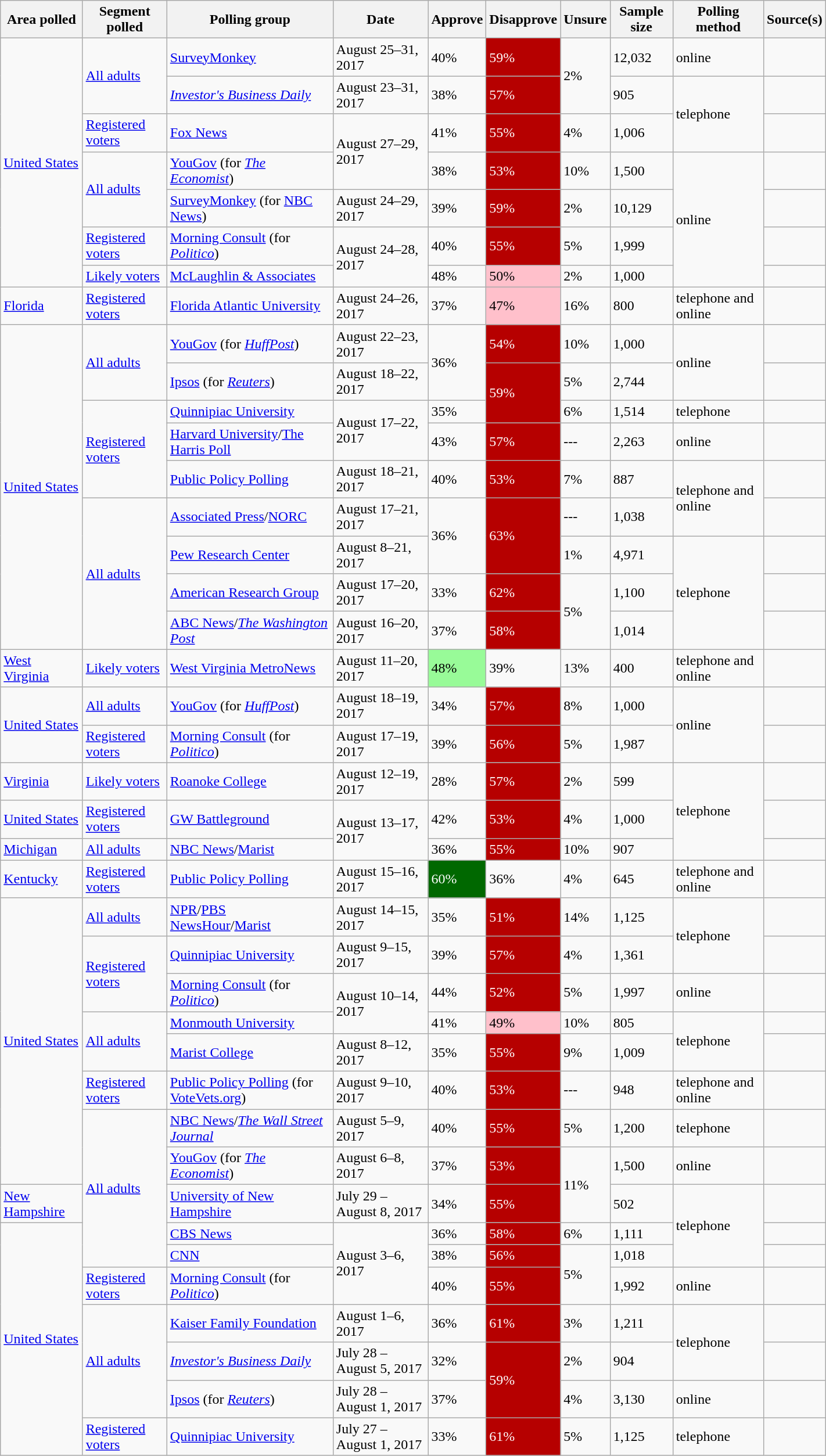<table class="wikitable sortable" style="width: 75%">
<tr>
<th>Area polled</th>
<th>Segment polled</th>
<th>Polling group</th>
<th>Date</th>
<th>Approve</th>
<th>Disapprove</th>
<th>Unsure</th>
<th>Sample size</th>
<th>Polling method</th>
<th>Source(s)</th>
</tr>
<tr>
<td rowspan="7"> <a href='#'>United States</a></td>
<td rowspan="2"><a href='#'>All adults</a></td>
<td><a href='#'>SurveyMonkey</a></td>
<td>August 25–31, 2017</td>
<td>40%</td>
<td style="background:#B60000; color: white">59%</td>
<td rowspan="2">2%</td>
<td>12,032</td>
<td>online</td>
<td></td>
</tr>
<tr>
<td><em><a href='#'>Investor's Business Daily</a></em></td>
<td>August 23–31, 2017</td>
<td>38%</td>
<td style="background:#B60000; color: white">57%</td>
<td>905</td>
<td rowspan="2">telephone</td>
<td></td>
</tr>
<tr>
<td><a href='#'>Registered voters</a></td>
<td><a href='#'>Fox News</a></td>
<td rowspan="2">August 27–29, 2017</td>
<td>41%</td>
<td style="background:#B60000; color: white">55%</td>
<td>4%</td>
<td>1,006</td>
<td></td>
</tr>
<tr>
<td rowspan="2"><a href='#'>All adults</a></td>
<td><a href='#'>YouGov</a> (for <em><a href='#'>The Economist</a></em>)</td>
<td>38%</td>
<td style="background:#B60000; color: white">53%</td>
<td>10%</td>
<td>1,500</td>
<td rowspan="4">online</td>
<td></td>
</tr>
<tr>
<td><a href='#'>SurveyMonkey</a> (for <a href='#'>NBC News</a>)</td>
<td>August 24–29, 2017</td>
<td>39%</td>
<td style="background:#B60000; color: white">59%</td>
<td>2%</td>
<td>10,129</td>
<td></td>
</tr>
<tr>
<td><a href='#'>Registered voters</a></td>
<td><a href='#'>Morning Consult</a> (for <em><a href='#'>Politico</a></em>)</td>
<td rowspan="2">August 24–28, 2017</td>
<td>40%</td>
<td style="background:#B60000; color: white">55%</td>
<td>5%</td>
<td>1,999</td>
<td></td>
</tr>
<tr>
<td><a href='#'>Likely voters</a></td>
<td><a href='#'>McLaughlin & Associates</a></td>
<td>48%</td>
<td style="background: pink; color: black">50%</td>
<td>2%</td>
<td>1,000</td>
<td></td>
</tr>
<tr>
<td> <a href='#'>Florida</a></td>
<td><a href='#'>Registered voters</a></td>
<td><a href='#'>Florida Atlantic University</a></td>
<td>August 24–26, 2017</td>
<td>37%</td>
<td style="background: pink; color: black">47%</td>
<td>16%</td>
<td>800</td>
<td>telephone and online</td>
<td></td>
</tr>
<tr>
<td rowspan="9"> <a href='#'>United States</a></td>
<td rowspan="2"><a href='#'>All adults</a></td>
<td><a href='#'>YouGov</a> (for <em><a href='#'>HuffPost</a></em>)</td>
<td>August 22–23, 2017</td>
<td rowspan="2">36%</td>
<td style="background:#B60000; color: white">54%</td>
<td>10%</td>
<td>1,000</td>
<td rowspan="2">online</td>
<td></td>
</tr>
<tr>
<td><a href='#'>Ipsos</a> (for <em><a href='#'>Reuters</a></em>)</td>
<td>August 18–22, 2017</td>
<td rowspan="2" style="background:#B60000; color: white">59%</td>
<td>5%</td>
<td>2,744</td>
<td></td>
</tr>
<tr>
<td rowspan="3"><a href='#'>Registered voters</a></td>
<td><a href='#'>Quinnipiac University</a></td>
<td rowspan="2">August 17–22, 2017</td>
<td>35%</td>
<td>6%</td>
<td>1,514</td>
<td>telephone</td>
<td></td>
</tr>
<tr>
<td><a href='#'>Harvard University</a>/<a href='#'>The Harris Poll</a></td>
<td>43%</td>
<td style="background:#B60000; color: white">57%</td>
<td>---</td>
<td>2,263</td>
<td>online</td>
<td></td>
</tr>
<tr>
<td><a href='#'>Public Policy Polling</a></td>
<td>August 18–21, 2017</td>
<td>40%</td>
<td style="background:#B60000; color: white">53%</td>
<td>7%</td>
<td>887</td>
<td rowspan="2">telephone and online</td>
<td></td>
</tr>
<tr>
<td rowspan="4"><a href='#'>All adults</a></td>
<td><a href='#'>Associated Press</a>/<a href='#'>NORC</a></td>
<td>August 17–21, 2017</td>
<td rowspan="2">36%</td>
<td rowspan="2" style="background:#B60000; color: white">63%</td>
<td>---</td>
<td>1,038</td>
<td></td>
</tr>
<tr>
<td><a href='#'>Pew Research Center</a></td>
<td>August 8–21, 2017</td>
<td>1%</td>
<td>4,971</td>
<td rowspan="3">telephone</td>
<td></td>
</tr>
<tr>
<td><a href='#'>American Research Group</a></td>
<td>August 17–20, 2017</td>
<td>33%</td>
<td style="background:#B60000; color: white">62%</td>
<td rowspan="2">5%</td>
<td>1,100</td>
<td></td>
</tr>
<tr>
<td><a href='#'>ABC News</a>/<em><a href='#'>The Washington Post</a></em></td>
<td>August 16–20, 2017</td>
<td>37%</td>
<td style="background:#B60000; color: white">58%</td>
<td>1,014</td>
<td></td>
</tr>
<tr>
<td> <a href='#'>West Virginia</a></td>
<td><a href='#'>Likely voters</a></td>
<td><a href='#'>West Virginia MetroNews</a></td>
<td>August 11–20, 2017</td>
<td style="background: PaleGreen; color: black">48%</td>
<td>39%</td>
<td>13%</td>
<td>400</td>
<td>telephone and online</td>
<td></td>
</tr>
<tr>
<td rowspan="2"> <a href='#'>United States</a></td>
<td><a href='#'>All adults</a></td>
<td><a href='#'>YouGov</a> (for <em><a href='#'>HuffPost</a></em>)</td>
<td>August 18–19, 2017</td>
<td>34%</td>
<td style="background:#B60000; color: white">57%</td>
<td>8%</td>
<td>1,000</td>
<td rowspan="2">online</td>
<td></td>
</tr>
<tr>
<td><a href='#'>Registered voters</a></td>
<td><a href='#'>Morning Consult</a> (for <em><a href='#'>Politico</a></em>)</td>
<td>August 17–19, 2017</td>
<td>39%</td>
<td style="background:#B60000; color: white">56%</td>
<td>5%</td>
<td>1,987</td>
<td></td>
</tr>
<tr>
<td> <a href='#'>Virginia</a></td>
<td><a href='#'>Likely voters</a></td>
<td><a href='#'>Roanoke College</a></td>
<td>August 12–19, 2017</td>
<td>28%</td>
<td style="background:#B60000; color: white">57%</td>
<td>2%</td>
<td>599</td>
<td rowspan="3">telephone</td>
<td></td>
</tr>
<tr>
<td> <a href='#'>United States</a></td>
<td><a href='#'>Registered voters</a></td>
<td><a href='#'>GW Battleground</a></td>
<td rowspan="2">August 13–17, 2017</td>
<td>42%</td>
<td style="background:#B60000; color: white">53%</td>
<td>4%</td>
<td>1,000</td>
<td></td>
</tr>
<tr>
<td> <a href='#'>Michigan</a></td>
<td><a href='#'>All adults</a></td>
<td><a href='#'>NBC News</a>/<a href='#'>Marist</a></td>
<td>36%</td>
<td style="background:#B60000; color: white">55%</td>
<td>10%</td>
<td>907</td>
<td></td>
</tr>
<tr>
<td> <a href='#'>Kentucky</a></td>
<td><a href='#'>Registered voters</a></td>
<td><a href='#'>Public Policy Polling</a></td>
<td>August 15–16, 2017</td>
<td style="background:#006800; color: white">60%</td>
<td>36%</td>
<td>4%</td>
<td>645</td>
<td>telephone and online</td>
<td></td>
</tr>
<tr>
<td rowspan="8"> <a href='#'>United States</a></td>
<td><a href='#'>All adults</a></td>
<td><a href='#'>NPR</a>/<a href='#'>PBS NewsHour</a>/<a href='#'>Marist</a></td>
<td>August 14–15, 2017</td>
<td>35%</td>
<td style="background:#B60000; color: white">51%</td>
<td>14%</td>
<td>1,125</td>
<td rowspan="2">telephone</td>
<td></td>
</tr>
<tr>
<td rowspan="2"><a href='#'>Registered voters</a></td>
<td><a href='#'>Quinnipiac University</a></td>
<td>August 9–15, 2017</td>
<td>39%</td>
<td style="background:#B60000; color: white">57%</td>
<td>4%</td>
<td>1,361</td>
<td></td>
</tr>
<tr>
<td><a href='#'>Morning Consult</a> (for <em><a href='#'>Politico</a></em>)</td>
<td rowspan="2">August 10–14, 2017</td>
<td>44%</td>
<td style="background:#B60000; color: white">52%</td>
<td>5%</td>
<td>1,997</td>
<td>online</td>
<td></td>
</tr>
<tr>
<td rowspan="2"><a href='#'>All adults</a></td>
<td><a href='#'>Monmouth University</a></td>
<td>41%</td>
<td style="background: pink; color: black">49%</td>
<td>10%</td>
<td>805</td>
<td rowspan="2">telephone</td>
<td></td>
</tr>
<tr>
<td><a href='#'>Marist College</a></td>
<td>August 8–12, 2017</td>
<td>35%</td>
<td style="background:#B60000; color: white">55%</td>
<td>9%</td>
<td>1,009</td>
<td></td>
</tr>
<tr>
<td><a href='#'>Registered voters</a></td>
<td><a href='#'>Public Policy Polling</a> (for <a href='#'>VoteVets.org</a>)</td>
<td>August 9–10, 2017</td>
<td>40%</td>
<td style="background:#B60000; color: white">53%</td>
<td>---</td>
<td>948</td>
<td>telephone and online</td>
<td></td>
</tr>
<tr>
<td rowspan="5"><a href='#'>All adults</a></td>
<td><a href='#'>NBC News</a>/<em><a href='#'>The Wall Street Journal</a></em></td>
<td>August 5–9, 2017</td>
<td>40%</td>
<td style="background:#B60000; color: white">55%</td>
<td>5%</td>
<td>1,200</td>
<td>telephone</td>
<td></td>
</tr>
<tr>
<td><a href='#'>YouGov</a> (for <em><a href='#'>The Economist</a></em>)</td>
<td>August 6–8, 2017</td>
<td>37%</td>
<td style="background:#B60000; color: white">53%</td>
<td rowspan="2">11%</td>
<td>1,500</td>
<td>online</td>
<td></td>
</tr>
<tr>
<td> <a href='#'>New Hampshire</a></td>
<td><a href='#'>University of New Hampshire</a></td>
<td>July 29 – August 8, 2017</td>
<td>34%</td>
<td style="background:#B60000; color: white">55%</td>
<td>502</td>
<td rowspan="3">telephone</td>
<td></td>
</tr>
<tr>
<td rowspan="7"> <a href='#'>United States</a></td>
<td><a href='#'>CBS News</a></td>
<td rowspan="3">August 3–6, 2017</td>
<td>36%</td>
<td style="background:#B60000; color: white">58%</td>
<td>6%</td>
<td>1,111</td>
<td></td>
</tr>
<tr>
<td><a href='#'>CNN</a></td>
<td>38%</td>
<td style="background:#B60000; color: white">56%</td>
<td rowspan="2">5%</td>
<td>1,018</td>
<td></td>
</tr>
<tr>
<td><a href='#'>Registered voters</a></td>
<td><a href='#'>Morning Consult</a> (for <em><a href='#'>Politico</a></em>)</td>
<td>40%</td>
<td style="background:#B60000; color: white">55%</td>
<td>1,992</td>
<td>online</td>
<td></td>
</tr>
<tr>
<td rowspan="3"><a href='#'>All adults</a></td>
<td><a href='#'>Kaiser Family Foundation</a></td>
<td>August 1–6, 2017</td>
<td>36%</td>
<td style="background:#B60000; color: white">61%</td>
<td>3%</td>
<td>1,211</td>
<td rowspan="2">telephone</td>
<td></td>
</tr>
<tr>
<td><em><a href='#'>Investor's Business Daily</a></em></td>
<td>July 28 – August 5, 2017</td>
<td>32%</td>
<td rowspan="2" style="background:#B60000; color: white">59%</td>
<td>2%</td>
<td>904</td>
<td></td>
</tr>
<tr>
<td><a href='#'>Ipsos</a> (for <em><a href='#'>Reuters</a></em>)</td>
<td>July 28 – August 1, 2017</td>
<td>37%</td>
<td>4%</td>
<td>3,130</td>
<td>online</td>
<td></td>
</tr>
<tr>
<td><a href='#'>Registered voters</a></td>
<td><a href='#'>Quinnipiac University</a></td>
<td>July 27 – August 1, 2017</td>
<td>33%</td>
<td style="background:#B60000; color: white">61%</td>
<td>5%</td>
<td>1,125</td>
<td>telephone</td>
<td></td>
</tr>
</table>
